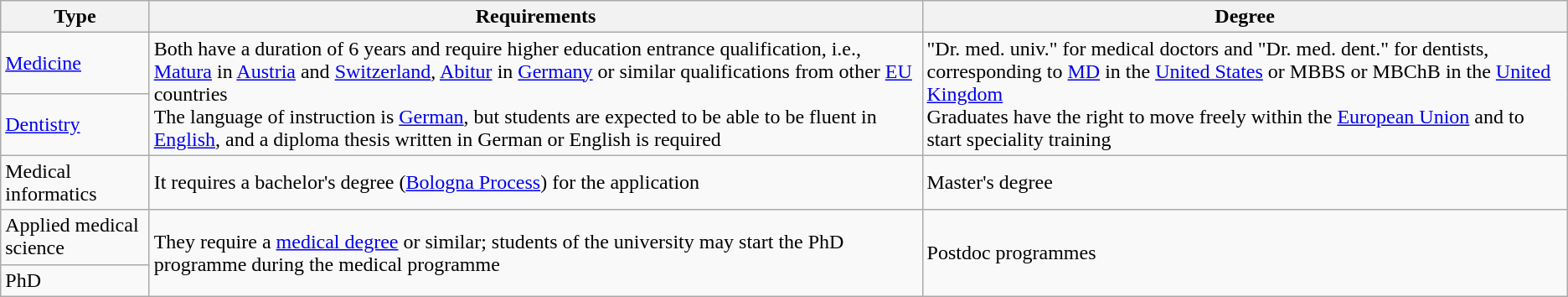<table class="wikitable">
<tr>
<th>Type</th>
<th>Requirements</th>
<th>Degree</th>
</tr>
<tr>
<td><a href='#'>Medicine</a></td>
<td rowspan="2">Both have a duration of 6 years and require higher education entrance qualification, i.e.,  <a href='#'>Matura</a> in <a href='#'>Austria</a> and <a href='#'>Switzerland</a>, <a href='#'>Abitur</a> in <a href='#'>Germany</a> or similar qualifications from other <a href='#'>EU</a> countries<br>The language of instruction is <a href='#'>German</a>, but students are expected to be able to be fluent in <a href='#'>English</a>, and a diploma thesis written in German or English is required</td>
<td rowspan="2">"Dr. med. univ." for medical doctors and "Dr. med. dent." for dentists, corresponding to <a href='#'>MD</a> in the <a href='#'>United States</a> or MBBS or MBChB in the <a href='#'>United Kingdom</a><br>Graduates have the right to move freely within the <a href='#'>European Union</a> and to start speciality training</td>
</tr>
<tr>
<td><a href='#'>Dentistry</a></td>
</tr>
<tr>
<td>Medical informatics</td>
<td>It requires a bachelor's degree (<a href='#'>Bologna Process</a>) for the application</td>
<td>Master's degree</td>
</tr>
<tr>
<td>Applied medical science</td>
<td rowspan="2">They require a <a href='#'>medical degree</a> or similar; students of the university may start the PhD programme during the medical programme</td>
<td rowspan="2">Postdoc programmes</td>
</tr>
<tr>
<td>PhD</td>
</tr>
</table>
